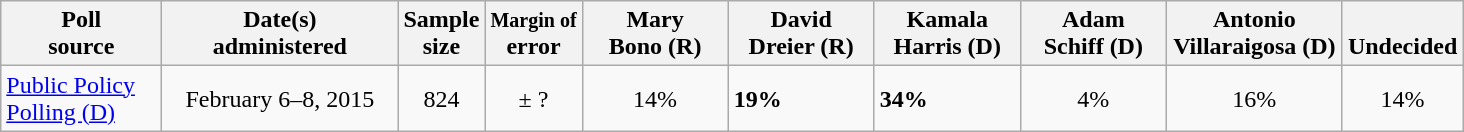<table class="wikitable">
<tr valign= bottom>
<th style="width:100px;">Poll<br>source</th>
<th style="width:150px;">Date(s)<br>administered</th>
<th class=small>Sample<br>size</th>
<th class=small><small>Margin of</small><br>error</th>
<th style="width:90px;">Mary<br>Bono (R)</th>
<th style="width:90px;">David<br>Dreier (R)</th>
<th style="width:90px;">Kamala<br>Harris (D)</th>
<th style="width:90px;">Adam<br>Schiff (D)</th>
<th style="width:110px;">Antonio<br>Villaraigosa (D)</th>
<th>Undecided</th>
</tr>
<tr>
<td><a href='#'>Public Policy Polling (D)</a></td>
<td align=center>February 6–8, 2015</td>
<td align=center>824</td>
<td align=center>± ?</td>
<td align=center>14%</td>
<td><strong>19%</strong></td>
<td><strong>34%</strong></td>
<td align=center>4%</td>
<td align=center>16%</td>
<td align=center>14%</td>
</tr>
</table>
